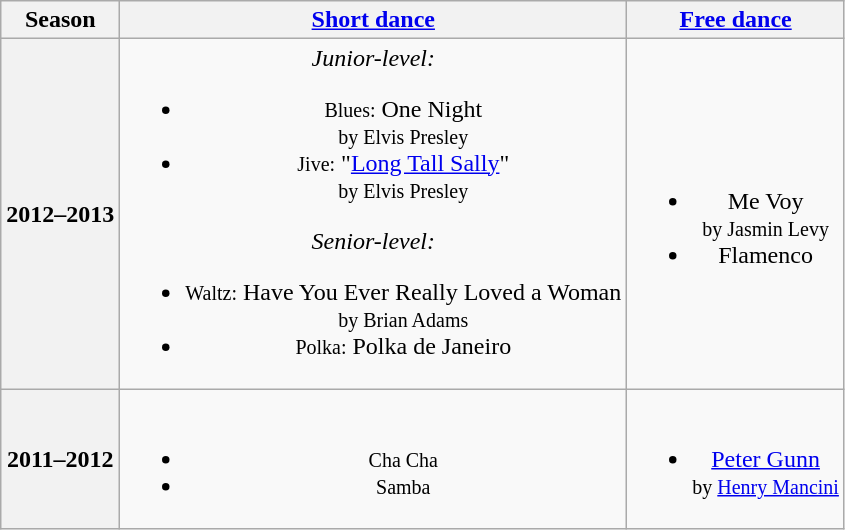<table class="wikitable" style="text-align:center">
<tr>
<th>Season</th>
<th><a href='#'>Short dance</a></th>
<th><a href='#'>Free dance</a></th>
</tr>
<tr>
<th>2012–2013 <br> </th>
<td><em>Junior-level:</em><br><ul><li><small>Blues:</small> One Night <br><small> by Elvis Presley </small></li><li><small>Jive:</small> "<a href='#'>Long Tall Sally</a>" <br><small> by Elvis Presley </small></li></ul><em>Senior-level:</em><ul><li><small>Waltz:</small> Have You Ever Really Loved a Woman <br><small> by Brian Adams </small></li><li><small>Polka:</small> Polka de Janeiro</li></ul></td>
<td><br><ul><li>Me Voy <br><small> by Jasmin Levy </small></li><li>Flamenco</li></ul></td>
</tr>
<tr>
<th>2011–2012 <br> </th>
<td><br><ul><li><small>Cha Cha</small></li><li><small>Samba</small></li></ul></td>
<td><br><ul><li><a href='#'>Peter Gunn</a> <br><small> by <a href='#'>Henry Mancini</a> </small></li></ul></td>
</tr>
</table>
